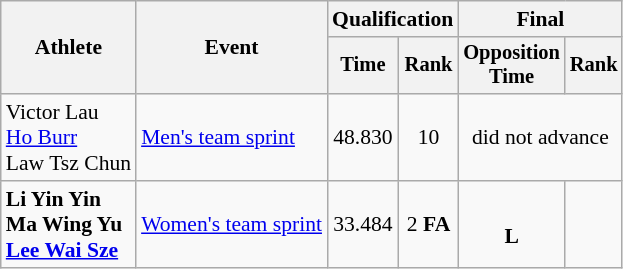<table class=wikitable style=font-size:90%;text-align:center>
<tr>
<th rowspan="2">Athlete</th>
<th rowspan="2">Event</th>
<th colspan=2>Qualification</th>
<th colspan=2>Final</th>
</tr>
<tr style="font-size:95%">
<th>Time</th>
<th>Rank</th>
<th>Opposition<br>Time</th>
<th>Rank</th>
</tr>
<tr>
<td align=left>Victor Lau<br><a href='#'>Ho Burr</a><br>Law Tsz Chun</td>
<td align=left><a href='#'>Men's team sprint</a></td>
<td>48.830</td>
<td>10</td>
<td colspan=2>did not advance</td>
</tr>
<tr>
<td align=left><strong>Li Yin Yin<br>Ma Wing Yu<br><a href='#'>Lee Wai Sze</a></strong></td>
<td align=left><a href='#'>Women's team sprint</a></td>
<td>33.484</td>
<td>2 <strong>FA</strong></td>
<td><br><strong>L</strong></td>
<td></td>
</tr>
</table>
